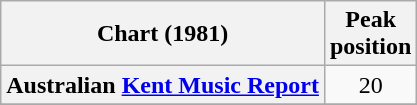<table class="wikitable sortable plainrowheaders">
<tr>
<th>Chart (1981)</th>
<th>Peak<br>position</th>
</tr>
<tr>
<th scope="row">Australian <a href='#'>Kent Music Report</a></th>
<td style="text-align:center;">20</td>
</tr>
<tr>
</tr>
<tr>
</tr>
</table>
